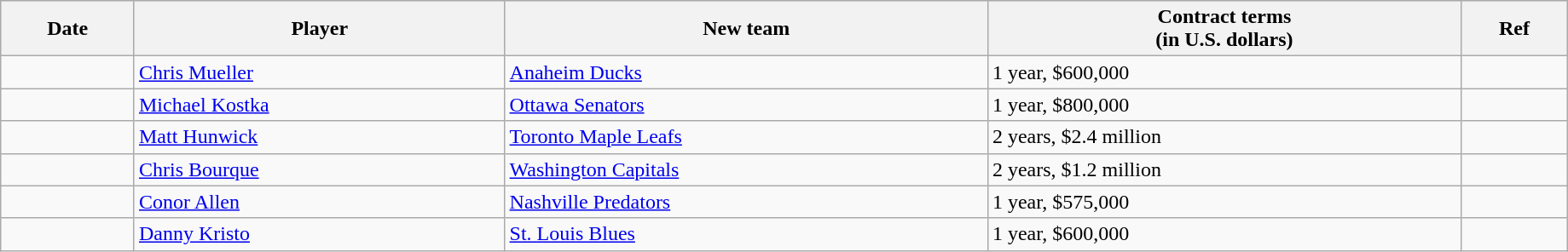<table class="wikitable" width=97%>
<tr bgcolor="#dddddd">
<th>Date</th>
<th>Player</th>
<th>New team</th>
<th>Contract terms<br>(in U.S. dollars)</th>
<th>Ref</th>
</tr>
<tr>
<td></td>
<td><a href='#'>Chris Mueller</a></td>
<td><a href='#'>Anaheim Ducks</a></td>
<td>1 year, $600,000</td>
<td></td>
</tr>
<tr>
<td></td>
<td><a href='#'>Michael Kostka</a></td>
<td><a href='#'>Ottawa Senators</a></td>
<td>1 year, $800,000</td>
<td></td>
</tr>
<tr>
<td></td>
<td><a href='#'>Matt Hunwick</a></td>
<td><a href='#'>Toronto Maple Leafs</a></td>
<td>2 years, $2.4 million</td>
<td></td>
</tr>
<tr>
<td></td>
<td><a href='#'>Chris Bourque</a></td>
<td><a href='#'>Washington Capitals</a></td>
<td>2 years, $1.2 million</td>
<td></td>
</tr>
<tr>
<td></td>
<td><a href='#'>Conor Allen</a></td>
<td><a href='#'>Nashville Predators</a></td>
<td>1 year, $575,000</td>
<td></td>
</tr>
<tr>
<td></td>
<td><a href='#'>Danny Kristo</a></td>
<td><a href='#'>St. Louis Blues</a></td>
<td>1 year, $600,000</td>
<td></td>
</tr>
</table>
